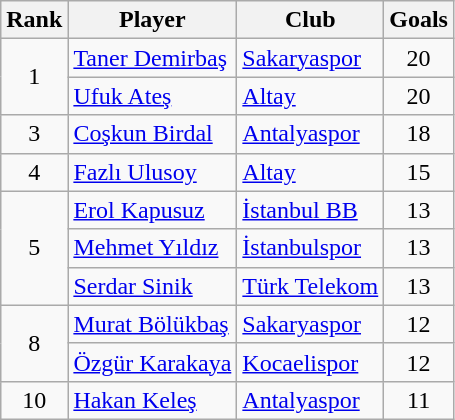<table class="wikitable" style="text-align:left">
<tr>
<th>Rank</th>
<th>Player</th>
<th>Club</th>
<th>Goals</th>
</tr>
<tr>
<td rowspan=2 align=center>1</td>
<td> <a href='#'>Taner Demirbaş</a></td>
<td><a href='#'>Sakaryaspor</a></td>
<td align=center>20</td>
</tr>
<tr>
<td> <a href='#'>Ufuk Ateş</a></td>
<td><a href='#'>Altay</a></td>
<td align=center>20</td>
</tr>
<tr>
<td align=center>3</td>
<td> <a href='#'>Coşkun Birdal</a></td>
<td><a href='#'>Antalyaspor</a></td>
<td align=center>18</td>
</tr>
<tr>
<td align=center>4</td>
<td> <a href='#'>Fazlı Ulusoy</a></td>
<td><a href='#'>Altay</a></td>
<td align=center>15</td>
</tr>
<tr>
<td rowspan=3 align=center>5</td>
<td> <a href='#'>Erol Kapusuz</a></td>
<td><a href='#'>İstanbul BB</a></td>
<td align=center>13</td>
</tr>
<tr>
<td> <a href='#'>Mehmet Yıldız</a></td>
<td><a href='#'>İstanbulspor</a></td>
<td align=center>13</td>
</tr>
<tr>
<td> <a href='#'>Serdar Sinik</a></td>
<td><a href='#'>Türk Telekom</a></td>
<td align=center>13</td>
</tr>
<tr>
<td rowspan=2 align=center>8</td>
<td> <a href='#'>Murat Bölükbaş</a></td>
<td><a href='#'>Sakaryaspor</a></td>
<td align=center>12</td>
</tr>
<tr>
<td> <a href='#'>Özgür Karakaya</a></td>
<td><a href='#'>Kocaelispor</a></td>
<td align=center>12</td>
</tr>
<tr>
<td align=center>10</td>
<td> <a href='#'>Hakan Keleş</a></td>
<td><a href='#'>Antalyaspor</a></td>
<td align=center>11</td>
</tr>
</table>
